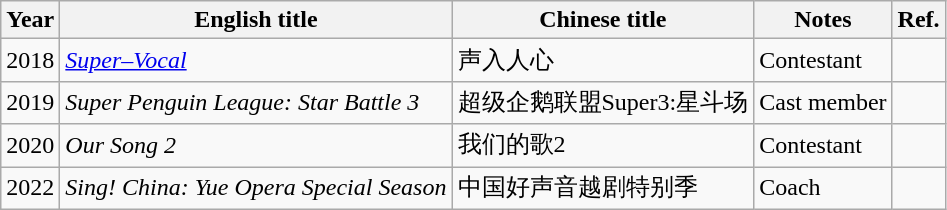<table class="wikitable">
<tr>
<th>Year</th>
<th>English title</th>
<th>Chinese title</th>
<th>Notes</th>
<th>Ref.</th>
</tr>
<tr>
<td>2018</td>
<td><em><a href='#'>Super–Vocal</a></em></td>
<td>声入人心</td>
<td>Contestant</td>
</tr>
<tr>
<td>2019</td>
<td><em>Super Penguin League: Star Battle 3</em></td>
<td>超级企鹅联盟Super3:星斗场</td>
<td>Cast member</td>
<td></td>
</tr>
<tr>
<td>2020</td>
<td><em>Our Song 2</em></td>
<td>我们的歌2</td>
<td>Contestant</td>
<td></td>
</tr>
<tr>
<td>2022</td>
<td><em>Sing! China: Yue Opera Special Season</em></td>
<td>中国好声音越剧特别季</td>
<td>Coach</td>
<td></td>
</tr>
</table>
